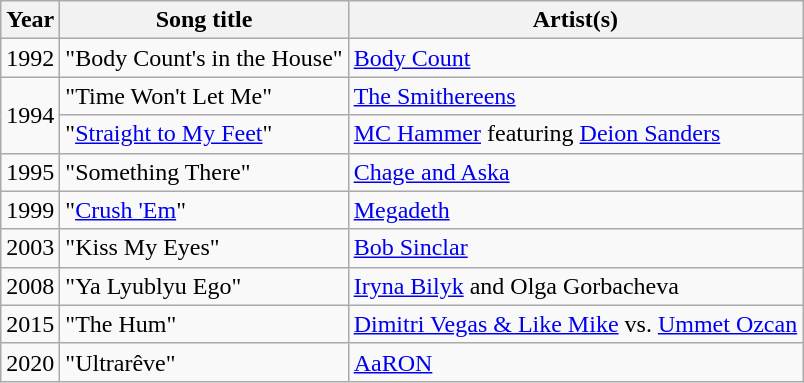<table class="wikitable sortable">
<tr>
<th>Year</th>
<th>Song title</th>
<th>Artist(s)</th>
</tr>
<tr>
<td>1992</td>
<td>"Body Count's in the House"</td>
<td><a href='#'>Body Count</a></td>
</tr>
<tr>
<td rowspan="2">1994</td>
<td>"Time Won't Let Me"</td>
<td><a href='#'>The Smithereens</a></td>
</tr>
<tr>
<td>"<a href='#'>Straight to My Feet</a>"</td>
<td><a href='#'>MC Hammer</a> featuring <a href='#'>Deion Sanders</a></td>
</tr>
<tr>
<td>1995</td>
<td>"Something There"</td>
<td><a href='#'>Chage and Aska</a></td>
</tr>
<tr>
<td>1999</td>
<td>"<a href='#'>Crush 'Em</a>"</td>
<td><a href='#'>Megadeth</a></td>
</tr>
<tr>
<td>2003</td>
<td>"Kiss My Eyes"</td>
<td><a href='#'>Bob Sinclar</a></td>
</tr>
<tr>
<td>2008</td>
<td>"Ya Lyublyu Ego"</td>
<td><a href='#'>Iryna Bilyk</a> and Olga Gorbacheva</td>
</tr>
<tr>
<td>2015</td>
<td>"The Hum"</td>
<td><a href='#'>Dimitri Vegas & Like Mike</a> vs. <a href='#'>Ummet Ozcan</a></td>
</tr>
<tr>
<td>2020</td>
<td>"Ultrarêve"</td>
<td><a href='#'>AaRON</a></td>
</tr>
</table>
